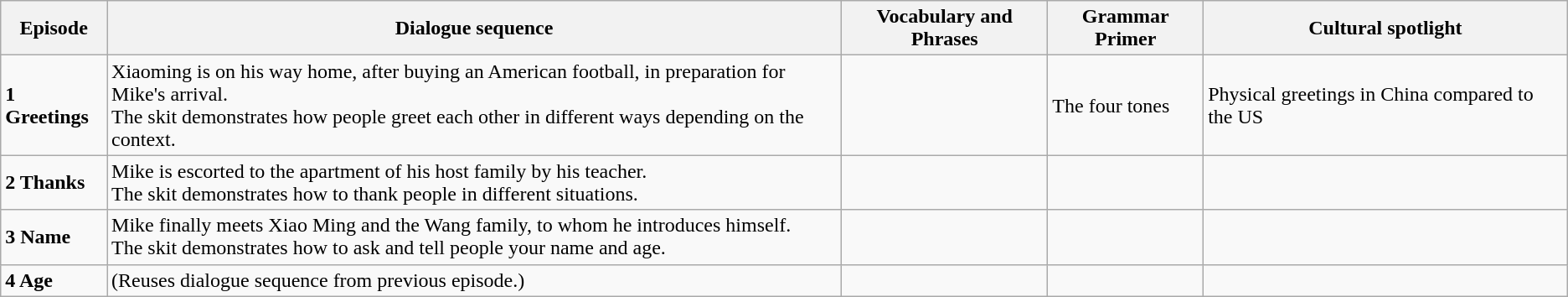<table class="wikitable">
<tr>
<th>Episode</th>
<th>Dialogue sequence</th>
<th>Vocabulary and Phrases</th>
<th>Grammar Primer</th>
<th>Cultural spotlight</th>
</tr>
<tr>
<td><strong>1 Greetings</strong></td>
<td>Xiaoming is on his way home, after buying an American football, in preparation for Mike's arrival.<br>The skit demonstrates how people greet each other in different ways depending on the context.</td>
<td></td>
<td>The four tones</td>
<td>Physical greetings in China compared to the US</td>
</tr>
<tr>
<td><strong>2 Thanks</strong></td>
<td>Mike is escorted to the apartment of his host family by his teacher.<br>The skit demonstrates how to thank people in different situations.</td>
<td></td>
<td></td>
<td></td>
</tr>
<tr>
<td><strong>3 Name</strong></td>
<td>Mike finally meets Xiao Ming and the Wang family, to whom he introduces himself.<br>The skit demonstrates how to ask and tell people your name and age.</td>
<td></td>
<td></td>
<td></td>
</tr>
<tr>
<td><strong>4 Age</strong></td>
<td>(Reuses dialogue sequence from previous episode.)</td>
<td></td>
<td></td>
<td></td>
</tr>
</table>
